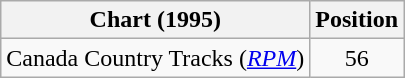<table class="wikitable sortable">
<tr>
<th scope="col">Chart (1995)</th>
<th scope="col">Position</th>
</tr>
<tr>
<td>Canada Country Tracks (<em><a href='#'>RPM</a></em>)</td>
<td align="center">56</td>
</tr>
</table>
